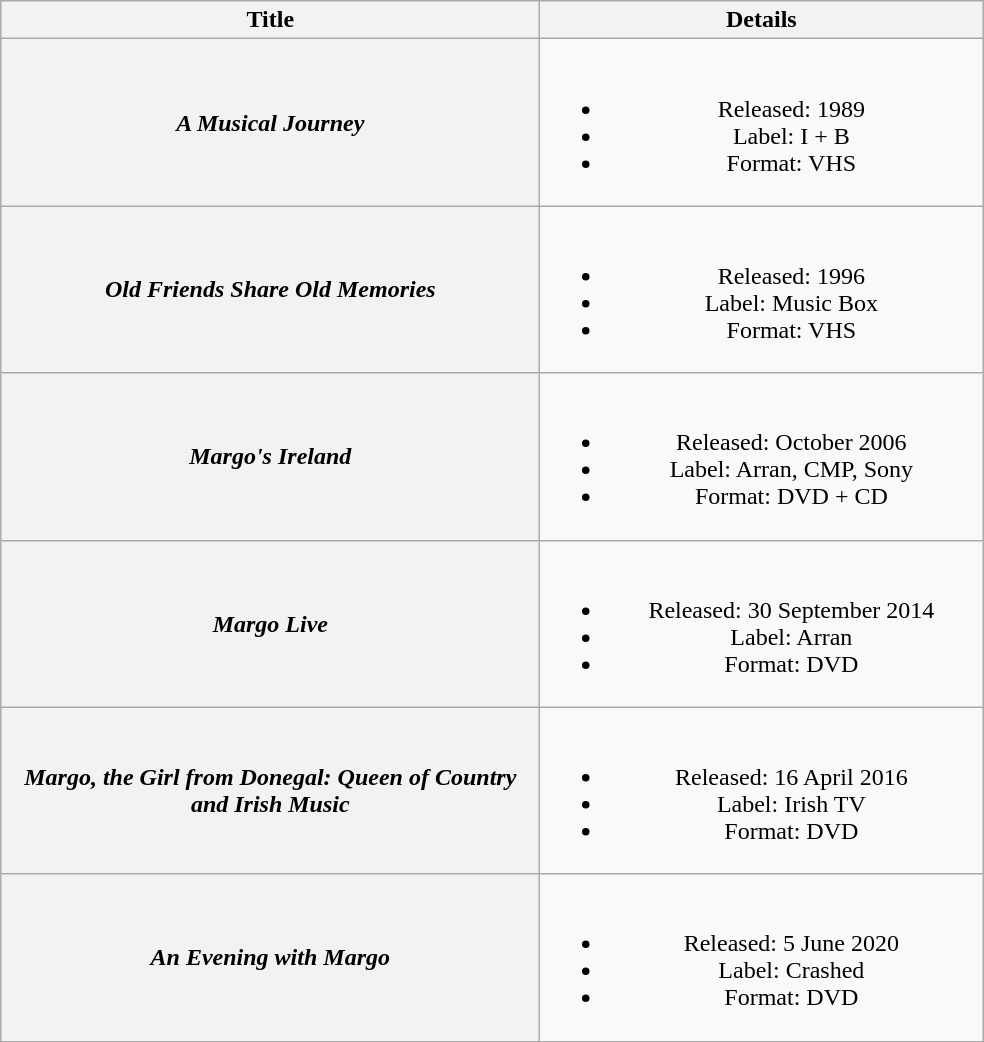<table class="wikitable plainrowheaders" style="text-align:center;">
<tr>
<th style="width:22em;">Title</th>
<th style="width:18em;">Details</th>
</tr>
<tr>
<th scope="row"><em>A Musical Journey</em></th>
<td><br><ul><li>Released: 1989</li><li>Label: I + B</li><li>Format: VHS</li></ul></td>
</tr>
<tr>
<th scope="row"><em>Old Friends Share Old Memories</em><br></th>
<td><br><ul><li>Released: 1996</li><li>Label: Music Box</li><li>Format: VHS</li></ul></td>
</tr>
<tr>
<th scope="row"><em>Margo's Ireland</em></th>
<td><br><ul><li>Released: October 2006</li><li>Label: Arran, CMP, Sony</li><li>Format: DVD + CD</li></ul></td>
</tr>
<tr>
<th scope="row"><em>Margo Live</em></th>
<td><br><ul><li>Released: 30 September 2014</li><li>Label: Arran</li><li>Format: DVD</li></ul></td>
</tr>
<tr>
<th scope="row"><em>Margo, the Girl from Donegal: Queen of Country and Irish Music</em></th>
<td><br><ul><li>Released: 16 April 2016</li><li>Label: Irish TV</li><li>Format: DVD</li></ul></td>
</tr>
<tr>
<th scope="row"><em>An Evening with Margo</em></th>
<td><br><ul><li>Released: 5 June 2020</li><li>Label: Crashed</li><li>Format: DVD</li></ul></td>
</tr>
<tr>
</tr>
</table>
